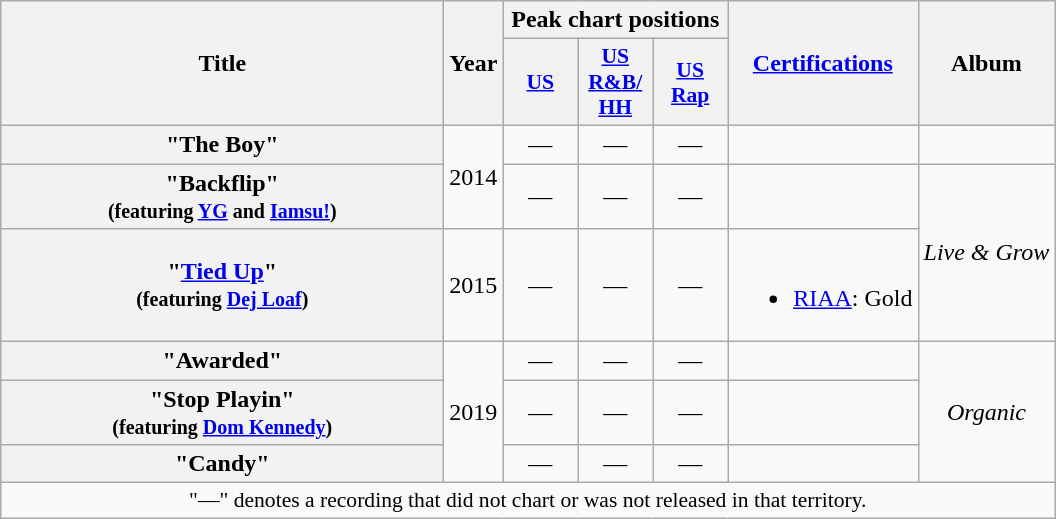<table class="wikitable plainrowheaders" style="text-align:center;">
<tr>
<th scope="col" rowspan="2" style="width:18em;">Title</th>
<th scope="col" rowspan="2">Year</th>
<th scope="col" colspan="3">Peak chart positions</th>
<th scope="col" rowspan="2"><a href='#'>Certifications</a></th>
<th scope="col" rowspan="2">Album</th>
</tr>
<tr>
<th scope="col" style="width:3em;font-size:90%;"><a href='#'>US</a><br></th>
<th scope="col" style="width:3em;font-size:90%;"><a href='#'>US<br>R&B/<br>HH</a><br></th>
<th scope="col" style="width:3em;font-size:90%;"><a href='#'>US Rap</a><br></th>
</tr>
<tr>
<th scope="row">"The Boy"</th>
<td rowspan="2">2014</td>
<td>—</td>
<td>—</td>
<td>—</td>
<td></td>
<td></td>
</tr>
<tr>
<th scope="row">"Backflip"<br><small>(featuring <a href='#'>YG</a> and <a href='#'>Iamsu!</a>)</small></th>
<td>—</td>
<td>—</td>
<td>—</td>
<td></td>
<td rowspan="2"><em>Live & Grow</em></td>
</tr>
<tr>
<th scope="row">"<a href='#'>Tied Up</a>"<br><small>(featuring <a href='#'>Dej Loaf</a>)</small></th>
<td rowspan="1">2015</td>
<td>—</td>
<td>—</td>
<td>—</td>
<td><br><ul><li><a href='#'>RIAA</a>: Gold</li></ul></td>
</tr>
<tr>
<th scope="row">"Awarded"</th>
<td rowspan="3">2019</td>
<td>—</td>
<td>—</td>
<td>—</td>
<td></td>
<td rowspan="3"><em>Organic</em></td>
</tr>
<tr>
<th scope="row">"Stop Playin"<br><small>(featuring <a href='#'>Dom Kennedy</a>)</small></th>
<td>—</td>
<td>—</td>
<td>—</td>
</tr>
<tr>
<th scope="row">"Candy"</th>
<td>—</td>
<td>—</td>
<td>—</td>
<td></td>
</tr>
<tr>
<td colspan="8" style="font-size:90%">"—" denotes a recording that did not chart or was not released in that territory.</td>
</tr>
</table>
